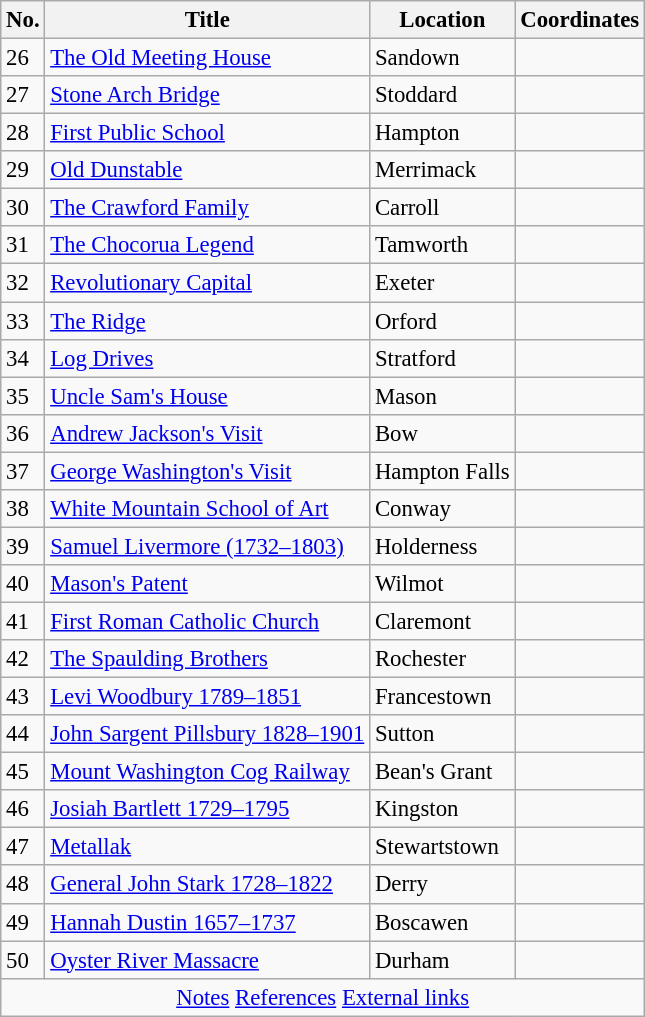<table class="wikitable" style="text-align:left; font-size: 95%;">
<tr>
<th>No.</th>
<th>Title</th>
<th>Location</th>
<th>Coordinates</th>
</tr>
<tr>
<td>26</td>
<td><a href='#'>The Old Meeting House</a></td>
<td>Sandown</td>
<td></td>
</tr>
<tr>
<td>27</td>
<td><a href='#'>Stone Arch Bridge</a></td>
<td>Stoddard</td>
<td></td>
</tr>
<tr>
<td>28</td>
<td><a href='#'>First Public School</a></td>
<td>Hampton</td>
<td></td>
</tr>
<tr>
<td>29</td>
<td><a href='#'>Old Dunstable</a></td>
<td>Merrimack</td>
<td></td>
</tr>
<tr>
<td>30</td>
<td><a href='#'>The Crawford Family</a></td>
<td>Carroll</td>
<td></td>
</tr>
<tr>
<td>31</td>
<td><a href='#'>The Chocorua Legend</a></td>
<td>Tamworth</td>
<td></td>
</tr>
<tr>
<td>32</td>
<td><a href='#'>Revolutionary Capital</a></td>
<td>Exeter</td>
<td></td>
</tr>
<tr>
<td>33</td>
<td><a href='#'>The Ridge</a></td>
<td>Orford</td>
<td></td>
</tr>
<tr>
<td>34</td>
<td><a href='#'>Log Drives</a></td>
<td>Stratford</td>
<td></td>
</tr>
<tr>
<td>35</td>
<td><a href='#'>Uncle Sam's House</a></td>
<td>Mason</td>
<td></td>
</tr>
<tr>
<td>36</td>
<td><a href='#'>Andrew Jackson's Visit</a></td>
<td>Bow</td>
<td></td>
</tr>
<tr>
<td>37</td>
<td><a href='#'>George Washington's Visit</a></td>
<td>Hampton Falls</td>
<td></td>
</tr>
<tr>
<td>38</td>
<td><a href='#'>White Mountain School of Art</a></td>
<td>Conway</td>
<td></td>
</tr>
<tr>
<td>39</td>
<td><a href='#'>Samuel Livermore (1732–1803)</a></td>
<td>Holderness</td>
<td></td>
</tr>
<tr>
<td>40</td>
<td><a href='#'>Mason's Patent</a></td>
<td>Wilmot</td>
<td></td>
</tr>
<tr>
<td>41</td>
<td><a href='#'>First Roman Catholic Church</a></td>
<td>Claremont</td>
<td></td>
</tr>
<tr>
<td>42</td>
<td><a href='#'>The Spaulding Brothers</a></td>
<td>Rochester</td>
<td></td>
</tr>
<tr>
<td>43</td>
<td><a href='#'>Levi Woodbury 1789–1851</a></td>
<td>Francestown</td>
<td></td>
</tr>
<tr>
<td>44</td>
<td><a href='#'>John Sargent Pillsbury 1828–1901</a></td>
<td>Sutton</td>
<td></td>
</tr>
<tr>
<td>45</td>
<td><a href='#'>Mount Washington Cog Railway</a></td>
<td>Bean's Grant</td>
<td></td>
</tr>
<tr>
<td>46</td>
<td><a href='#'>Josiah Bartlett 1729–1795</a></td>
<td>Kingston</td>
<td></td>
</tr>
<tr>
<td>47</td>
<td><a href='#'>Metallak</a></td>
<td>Stewartstown</td>
<td></td>
</tr>
<tr>
<td>48</td>
<td><a href='#'>General John Stark 1728–1822</a></td>
<td>Derry</td>
<td></td>
</tr>
<tr>
<td>49</td>
<td><a href='#'>Hannah Dustin 1657–1737</a></td>
<td>Boscawen</td>
<td></td>
</tr>
<tr>
<td>50</td>
<td><a href='#'>Oyster River Massacre</a></td>
<td>Durham</td>
<td></td>
</tr>
<tr>
<td colspan=4 align=center><a href='#'>Notes</a>  <a href='#'>References</a>  <a href='#'>External links</a></td>
</tr>
</table>
